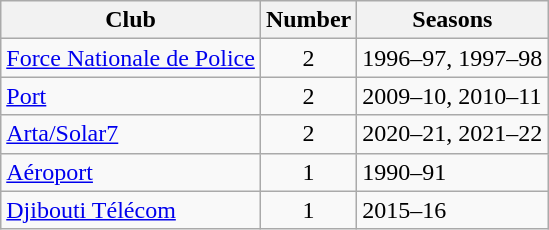<table class="wikitable sortable">
<tr>
<th>Club</th>
<th>Number</th>
<th>Seasons</th>
</tr>
<tr>
<td><a href='#'>Force Nationale de Police</a></td>
<td style="text-align:center">2</td>
<td>1996–97, 1997–98</td>
</tr>
<tr>
<td><a href='#'>Port</a></td>
<td style="text-align:center">2</td>
<td>2009–10, 2010–11</td>
</tr>
<tr>
<td><a href='#'>Arta/Solar7</a></td>
<td style="text-align:center">2</td>
<td>2020–21, 2021–22</td>
</tr>
<tr>
<td><a href='#'>Aéroport</a></td>
<td style="text-align:center">1</td>
<td>1990–91</td>
</tr>
<tr>
<td><a href='#'>Djibouti Télécom</a></td>
<td style="text-align:center">1</td>
<td>2015–16</td>
</tr>
</table>
